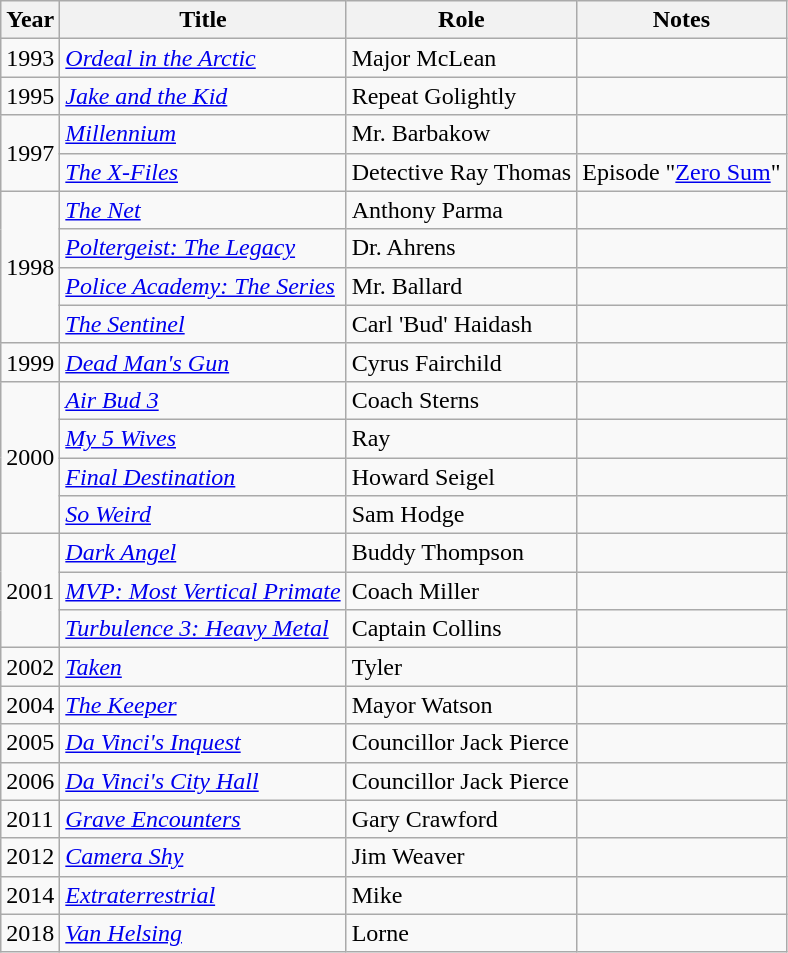<table class="wikitable sortable">
<tr>
<th>Year</th>
<th>Title</th>
<th>Role</th>
<th>Notes</th>
</tr>
<tr>
<td>1993</td>
<td><em><a href='#'>Ordeal in the Arctic</a></em></td>
<td>Major McLean</td>
<td></td>
</tr>
<tr>
<td>1995</td>
<td><em><a href='#'>Jake and the Kid</a></em></td>
<td>Repeat Golightly</td>
<td></td>
</tr>
<tr>
<td rowspan="2">1997</td>
<td><em><a href='#'>Millennium</a></em></td>
<td>Mr. Barbakow</td>
<td></td>
</tr>
<tr>
<td><em><a href='#'>The X-Files</a></em></td>
<td>Detective Ray Thomas</td>
<td>Episode "<a href='#'>Zero Sum</a>"</td>
</tr>
<tr>
<td rowspan="4">1998</td>
<td><em><a href='#'>The Net</a></em></td>
<td>Anthony Parma</td>
<td></td>
</tr>
<tr>
<td><em><a href='#'>Poltergeist: The Legacy</a></em></td>
<td>Dr. Ahrens</td>
<td></td>
</tr>
<tr>
<td><em><a href='#'>Police Academy: The Series</a></em></td>
<td>Mr. Ballard</td>
<td></td>
</tr>
<tr>
<td><em><a href='#'>The Sentinel</a></em></td>
<td>Carl 'Bud' Haidash</td>
<td></td>
</tr>
<tr>
<td>1999</td>
<td><em><a href='#'>Dead Man's Gun</a></em></td>
<td>Cyrus Fairchild</td>
<td></td>
</tr>
<tr>
<td rowspan="4">2000</td>
<td><em><a href='#'>Air Bud 3</a></em></td>
<td>Coach Sterns</td>
<td></td>
</tr>
<tr>
<td><em><a href='#'>My 5 Wives</a></em></td>
<td>Ray</td>
<td></td>
</tr>
<tr>
<td><em><a href='#'>Final Destination</a></em></td>
<td>Howard Seigel</td>
<td></td>
</tr>
<tr>
<td><em><a href='#'>So Weird</a></em></td>
<td>Sam Hodge</td>
<td></td>
</tr>
<tr>
<td rowspan="3">2001</td>
<td><em><a href='#'>Dark Angel</a></em></td>
<td>Buddy Thompson</td>
<td></td>
</tr>
<tr>
<td><em><a href='#'>MVP: Most Vertical Primate</a></em></td>
<td>Coach Miller</td>
<td></td>
</tr>
<tr>
<td><em><a href='#'>Turbulence 3: Heavy Metal</a></em></td>
<td>Captain Collins</td>
<td></td>
</tr>
<tr>
<td>2002</td>
<td><em><a href='#'>Taken</a></em></td>
<td>Tyler</td>
<td></td>
</tr>
<tr>
<td>2004</td>
<td><em><a href='#'>The Keeper</a></em></td>
<td>Mayor Watson</td>
<td></td>
</tr>
<tr>
<td>2005</td>
<td><em><a href='#'>Da Vinci's Inquest</a></em></td>
<td>Councillor Jack Pierce</td>
<td></td>
</tr>
<tr>
<td>2006</td>
<td><em><a href='#'>Da Vinci's City Hall</a></em></td>
<td>Councillor Jack Pierce</td>
</tr>
<tr>
<td>2011</td>
<td><em><a href='#'>Grave Encounters</a></em></td>
<td>Gary Crawford</td>
<td></td>
</tr>
<tr>
<td>2012</td>
<td><em><a href='#'>Camera Shy</a></em></td>
<td>Jim Weaver</td>
<td></td>
</tr>
<tr>
<td>2014</td>
<td><em><a href='#'>Extraterrestrial</a></em></td>
<td>Mike</td>
<td></td>
</tr>
<tr>
<td>2018</td>
<td><em><a href='#'>Van Helsing</a></em></td>
<td>Lorne</td>
<td></td>
</tr>
</table>
